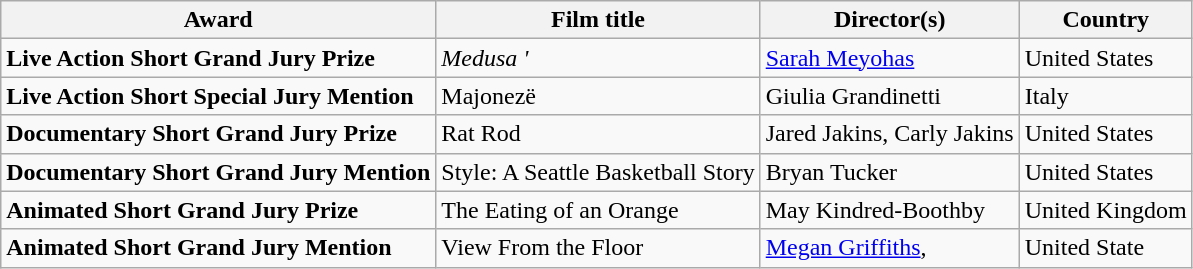<table class="wikitable plainrowheaders" style="margin-bottom:4px">
<tr>
<th scope="col">Award</th>
<th scope="col">Film title</th>
<th scope="col">Director(s)</th>
<th scope="col">Country</th>
</tr>
<tr>
<td scope="row"><strong>Live Action Short Grand Jury Prize</strong></td>
<td><em>Medusa '</td>
<td><a href='#'>Sarah Meyohas</a></td>
<td>United States</td>
</tr>
<tr>
<td scope="row"><strong>Live Action Short Special Jury Mention</strong></td>
<td></em>Majonezë<em></td>
<td>Giulia Grandinetti</td>
<td>Italy</td>
</tr>
<tr>
<td scope="row"><strong>Documentary Short Grand Jury Prize</strong></td>
<td></em>Rat Rod<em></td>
<td>Jared Jakins, Carly Jakins</td>
<td>United States</td>
</tr>
<tr>
<td scope="row"><strong>Documentary Short Grand Jury Mention</strong></td>
<td></em>Style: A Seattle Basketball Story<em></td>
<td>Bryan Tucker</td>
<td>United States</td>
</tr>
<tr>
<td scope="row"><strong>Animated Short Grand Jury Prize</strong></td>
<td></em>The Eating of an Orange<em></td>
<td>May Kindred-Boothby</td>
<td>United Kingdom</td>
</tr>
<tr>
<td scope="row"><strong>Animated Short Grand Jury Mention</strong></td>
<td></em>View From the Floor<em></td>
<td><a href='#'>Megan Griffiths</a>, </td>
<td>United State</td>
</tr>
</table>
